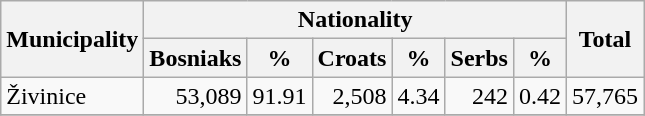<table class="wikitable" style="text-align:right;">
<tr>
<th rowspan="2">Municipality</th>
<th colspan="6">Nationality</th>
<th rowspan="2">Total</th>
</tr>
<tr>
<th>Bosniaks</th>
<th>%</th>
<th>Croats</th>
<th>%</th>
<th>Serbs</th>
<th>%</th>
</tr>
<tr>
<td style="text-align:left;">Živinice</td>
<td>53,089</td>
<td>91.91</td>
<td>2,508</td>
<td>4.34</td>
<td>242</td>
<td>0.42</td>
<td>57,765</td>
</tr>
<tr>
</tr>
</table>
